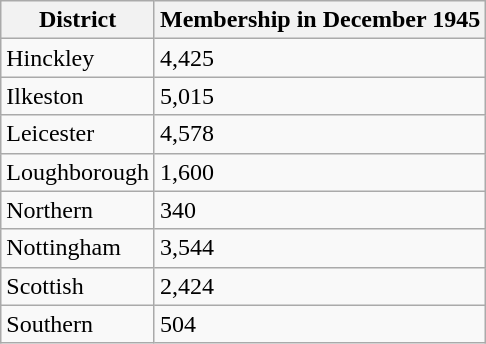<table class="wikitable sortable">
<tr>
<th>District</th>
<th>Membership in December 1945</th>
</tr>
<tr>
<td>Hinckley</td>
<td>4,425</td>
</tr>
<tr>
<td>Ilkeston</td>
<td>5,015</td>
</tr>
<tr>
<td>Leicester</td>
<td>4,578</td>
</tr>
<tr>
<td>Loughborough</td>
<td>1,600</td>
</tr>
<tr>
<td>Northern</td>
<td>340</td>
</tr>
<tr>
<td>Nottingham</td>
<td>3,544</td>
</tr>
<tr>
<td>Scottish</td>
<td>2,424</td>
</tr>
<tr>
<td>Southern</td>
<td>504</td>
</tr>
</table>
